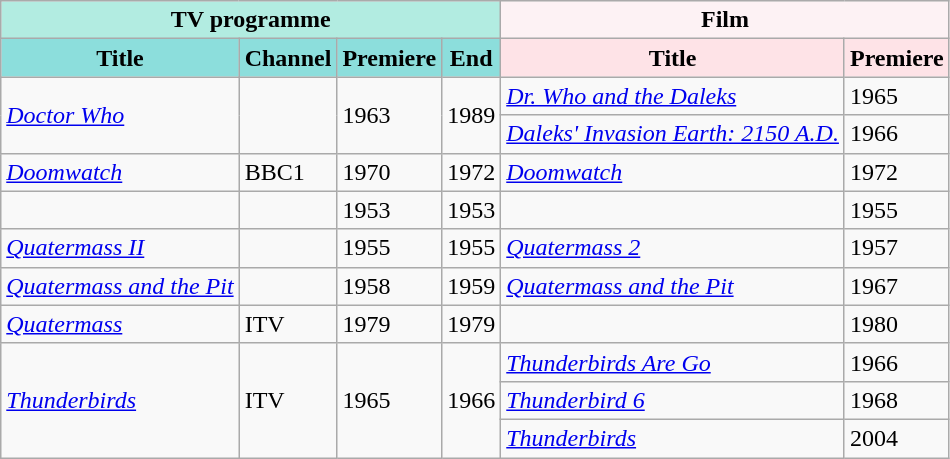<table class="wikitable sortable">
<tr>
<th scope="col" colspan="4" style="background-color:#b2ece1">TV programme</th>
<th scope="col" colspan="2" style="background-color:#FDF2F4">Film</th>
</tr>
<tr>
<th scope="col" style="background-color:#8cdedc">Title</th>
<th scope="col" style="background-color:#8cdedc">Channel</th>
<th scope="col" style="background-color:#8cdedc">Premiere</th>
<th scope="col" style="background-color:#8cdedc">End</th>
<th scope="col" style="background-color:#FEE3E7">Title</th>
<th scope="col" style="background-color:#FEE3E7">Premiere</th>
</tr>
<tr>
<td rowspan="2"><em><a href='#'>Doctor Who</a></em></td>
<td rowspan="2"></td>
<td rowspan="2">1963</td>
<td rowspan="2">1989</td>
<td><em><a href='#'>Dr. Who and the Daleks</a></em></td>
<td>1965</td>
</tr>
<tr>
<td><em><a href='#'>Daleks' Invasion Earth: 2150 A.D.</a></em></td>
<td>1966</td>
</tr>
<tr>
<td><em><a href='#'>Doomwatch</a></em></td>
<td>BBC1</td>
<td>1970</td>
<td>1972</td>
<td><em><a href='#'>Doomwatch</a></em></td>
<td>1972</td>
</tr>
<tr>
<td><em></em></td>
<td></td>
<td>1953</td>
<td>1953</td>
<td><em></em></td>
<td>1955</td>
</tr>
<tr>
<td><em><a href='#'>Quatermass II</a></em></td>
<td></td>
<td>1955</td>
<td>1955</td>
<td><em><a href='#'>Quatermass 2</a></em></td>
<td>1957</td>
</tr>
<tr>
<td><em><a href='#'>Quatermass and the Pit</a></em></td>
<td></td>
<td>1958</td>
<td>1959</td>
<td><em><a href='#'>Quatermass and the Pit</a></em></td>
<td>1967</td>
</tr>
<tr>
<td><em><a href='#'>Quatermass</a></em></td>
<td>ITV</td>
<td>1979</td>
<td>1979</td>
<td><em></em></td>
<td>1980</td>
</tr>
<tr>
<td rowspan="3"><em><a href='#'>Thunderbirds</a></em></td>
<td rowspan="3">ITV</td>
<td rowspan="3">1965</td>
<td rowspan="3">1966</td>
<td><em><a href='#'>Thunderbirds Are Go</a></em></td>
<td>1966</td>
</tr>
<tr>
<td><em><a href='#'>Thunderbird 6</a></em></td>
<td>1968</td>
</tr>
<tr>
<td><em><a href='#'>Thunderbirds</a></em></td>
<td>2004</td>
</tr>
</table>
